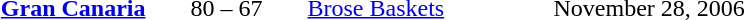<table style="text-align:center">
<tr>
<th width=160></th>
<th width=100></th>
<th width=160></th>
<th width=200></th>
</tr>
<tr>
<td align=right><strong><a href='#'>Gran Canaria</a></strong> </td>
<td>80 – 67</td>
<td align=left> <a href='#'>Brose Baskets</a></td>
<td align=left>November 28, 2006</td>
</tr>
</table>
